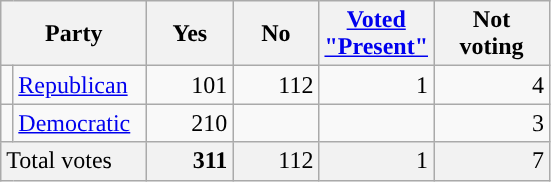<table class="wikitable" style="margin-right: 1em; background: #f9f9f9; text-align: right;">
<tr>
<th colspan="2" scope="col" style="width: 90px">Party</th>
<th scope="col" style="width: 50px">Yes</th>
<th scope="col" style="width: 50px">No</th>
<th scope="col" style="width: 50px"><a href='#'>Voted "Present"</a></th>
<th scope="col" style="width: 70px">Not voting</th>
</tr>
<tr>
<td scope="row" style="background-color:"></td>
<td scope="row" style="text-align: left;"><a href='#'>Republican</a></td>
<td>101</td>
<td>112</td>
<td>1</td>
<td>4</td>
</tr>
<tr>
<td scope="row" style="background-color:"></td>
<td scope="row" style="text-align: left;"><a href='#'>Democratic</a></td>
<td>210</td>
<td></td>
<td></td>
<td>3</td>
</tr>
<tr class="tfoot" style="background:#f2f2f2;">
<td scope="row" colspan="2" style="text-align:left;">Total votes</td>
<td><strong>311</strong></td>
<td>112</td>
<td>1</td>
<td>7</td>
</tr>
</table>
